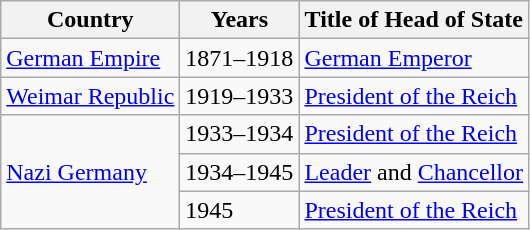<table class="wikitable">
<tr>
<th>Country</th>
<th>Years</th>
<th>Title of Head of State</th>
</tr>
<tr>
<td> <a href='#'>German Empire</a></td>
<td>1871–1918</td>
<td><a href='#'>German Emperor</a> <em></em></td>
</tr>
<tr>
<td> <a href='#'>Weimar Republic</a></td>
<td>1919–1933</td>
<td><a href='#'>President of the Reich</a> <em></em></td>
</tr>
<tr>
<td rowspan="3"> <a href='#'>Nazi Germany</a></td>
<td>1933–1934</td>
<td><a href='#'>President of the Reich</a> <em></em></td>
</tr>
<tr>
<td>1934–1945</td>
<td><a href='#'>Leader</a> and <a href='#'>Chancellor</a> <em></em></td>
</tr>
<tr>
<td>1945</td>
<td><a href='#'>President of the Reich</a> <em></em></td>
</tr>
</table>
